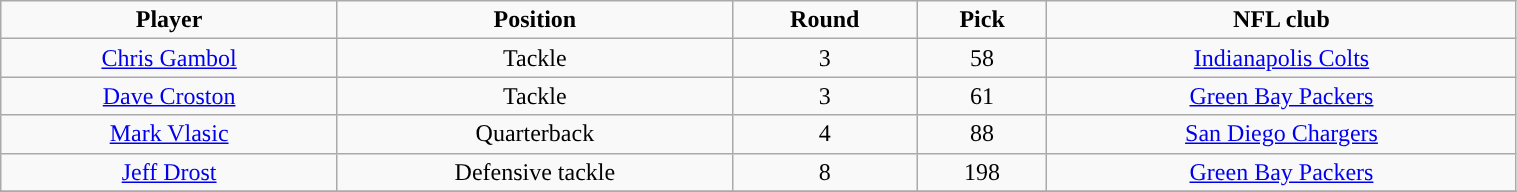<table class="wikitable" width="80%">
<tr align="center">
<td><strong>Player</strong></td>
<td><strong>Position</strong></td>
<td><strong>Round</strong></td>
<td><strong>Pick</strong></td>
<td><strong>NFL club</strong></td>
</tr>
<tr align="center" bgcolor="">
<td><a href='#'>Chris Gambol</a></td>
<td>Tackle</td>
<td>3</td>
<td>58</td>
<td><a href='#'>Indianapolis Colts</a></td>
</tr>
<tr align="center" bgcolor="">
<td><a href='#'>Dave Croston</a></td>
<td>Tackle</td>
<td>3</td>
<td>61</td>
<td><a href='#'>Green Bay Packers</a></td>
</tr>
<tr align="center" bgcolor="">
<td><a href='#'>Mark Vlasic</a></td>
<td>Quarterback</td>
<td>4</td>
<td>88</td>
<td><a href='#'>San Diego Chargers</a></td>
</tr>
<tr align="center" bgcolor="">
<td><a href='#'>Jeff Drost</a></td>
<td>Defensive tackle</td>
<td>8</td>
<td>198</td>
<td><a href='#'>Green Bay Packers</a></td>
</tr>
<tr align="center" bgcolor="">
</tr>
</table>
